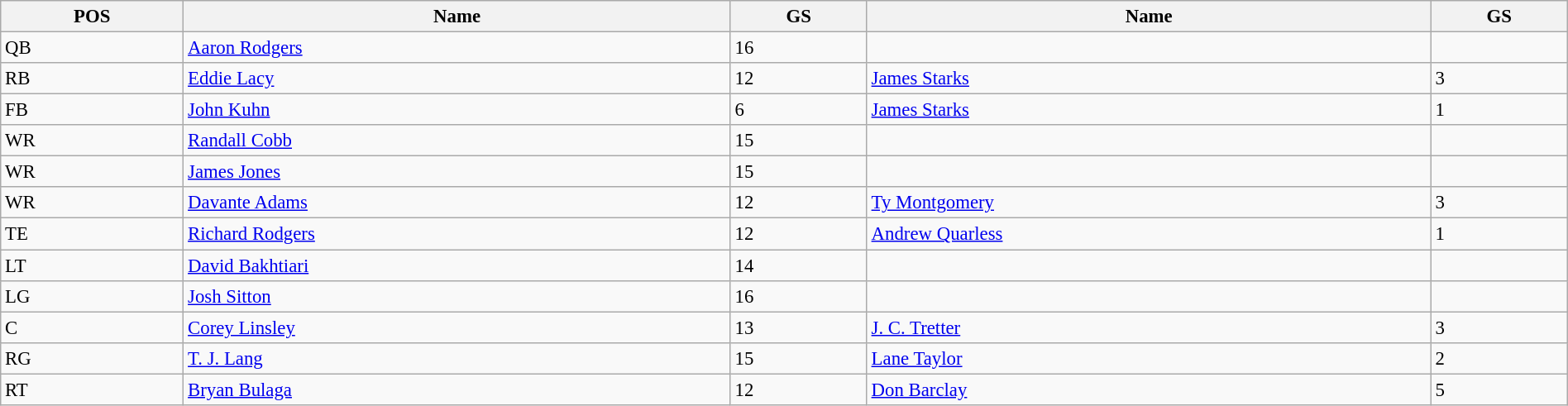<table class="wikitable" style="width:100%; text-align:center; font-size:95%; text-align:left;">
<tr>
<th><strong>POS</strong></th>
<th><strong>Name</strong></th>
<th><strong>GS</strong></th>
<th><strong>Name</strong></th>
<th><strong>GS</strong></th>
</tr>
<tr>
<td>QB</td>
<td><a href='#'>Aaron Rodgers</a></td>
<td>16</td>
<td></td>
<td></td>
</tr>
<tr>
<td>RB</td>
<td><a href='#'>Eddie Lacy</a></td>
<td>12</td>
<td><a href='#'>James Starks</a></td>
<td>3</td>
</tr>
<tr>
<td>FB</td>
<td><a href='#'>John Kuhn</a></td>
<td>6</td>
<td><a href='#'>James Starks</a></td>
<td>1</td>
</tr>
<tr>
<td>WR</td>
<td><a href='#'>Randall Cobb</a></td>
<td>15</td>
<td></td>
<td></td>
</tr>
<tr>
<td>WR</td>
<td><a href='#'>James Jones</a></td>
<td>15</td>
<td></td>
<td></td>
</tr>
<tr>
<td>WR</td>
<td><a href='#'>Davante Adams</a></td>
<td>12</td>
<td><a href='#'>Ty Montgomery</a></td>
<td>3</td>
</tr>
<tr>
<td>TE</td>
<td><a href='#'>Richard Rodgers</a></td>
<td>12</td>
<td><a href='#'>Andrew Quarless</a></td>
<td>1</td>
</tr>
<tr>
<td>LT</td>
<td><a href='#'>David Bakhtiari</a></td>
<td>14</td>
<td></td>
<td></td>
</tr>
<tr>
<td>LG</td>
<td><a href='#'>Josh Sitton</a></td>
<td>16</td>
<td></td>
<td></td>
</tr>
<tr>
<td>C</td>
<td><a href='#'>Corey Linsley</a></td>
<td>13</td>
<td><a href='#'>J. C. Tretter</a></td>
<td>3</td>
</tr>
<tr>
<td>RG</td>
<td><a href='#'>T. J. Lang</a></td>
<td>15</td>
<td><a href='#'>Lane Taylor</a></td>
<td>2</td>
</tr>
<tr>
<td>RT</td>
<td><a href='#'>Bryan Bulaga</a></td>
<td>12</td>
<td><a href='#'>Don Barclay</a></td>
<td>5</td>
</tr>
</table>
